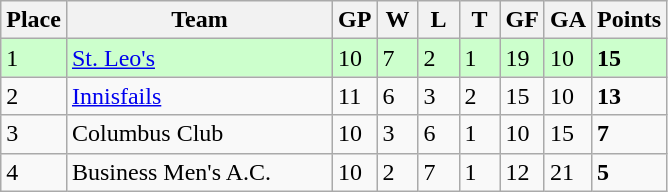<table class="wikitable">
<tr>
<th>Place</th>
<th width="170">Team</th>
<th width="20">GP</th>
<th width="20">W</th>
<th width="20">L</th>
<th width="20">T</th>
<th width="20">GF</th>
<th width="20">GA</th>
<th>Points</th>
</tr>
<tr bgcolor=#ccffcc>
<td>1</td>
<td><a href='#'>St. Leo's</a></td>
<td>10</td>
<td>7</td>
<td>2</td>
<td>1</td>
<td>19</td>
<td>10</td>
<td><strong>15</strong></td>
</tr>
<tr>
<td>2</td>
<td><a href='#'>Innisfails</a></td>
<td>11</td>
<td>6</td>
<td>3</td>
<td>2</td>
<td>15</td>
<td>10</td>
<td><strong>13</strong></td>
</tr>
<tr>
<td>3</td>
<td>Columbus Club</td>
<td>10</td>
<td>3</td>
<td>6</td>
<td>1</td>
<td>10</td>
<td>15</td>
<td><strong>7</strong></td>
</tr>
<tr>
<td>4</td>
<td>Business Men's A.C.</td>
<td>10</td>
<td>2</td>
<td>7</td>
<td>1</td>
<td>12</td>
<td>21</td>
<td><strong>5</strong></td>
</tr>
</table>
